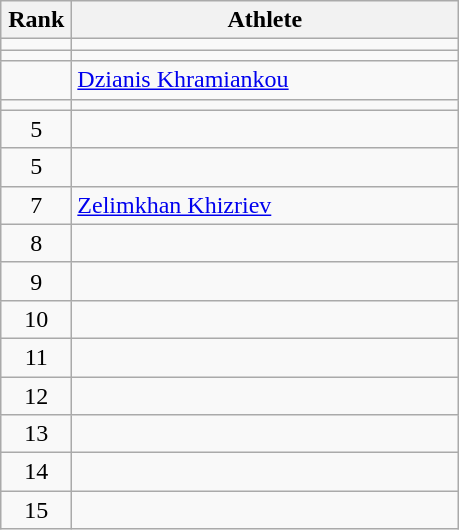<table class="wikitable" style="text-align: center;">
<tr>
<th width=40>Rank</th>
<th width=250>Athlete</th>
</tr>
<tr>
<td></td>
<td align="left"></td>
</tr>
<tr>
<td></td>
<td align="left"></td>
</tr>
<tr>
<td></td>
<td align="left"> <a href='#'>Dzianis Khramiankou</a> </td>
</tr>
<tr>
<td></td>
<td align="left"></td>
</tr>
<tr>
<td>5</td>
<td align="left"></td>
</tr>
<tr>
<td>5</td>
<td align="left"></td>
</tr>
<tr>
<td>7</td>
<td align="left"> <a href='#'>Zelimkhan Khizriev</a> </td>
</tr>
<tr>
<td>8</td>
<td align="left"></td>
</tr>
<tr>
<td>9</td>
<td align="left"></td>
</tr>
<tr>
<td>10</td>
<td align="left"></td>
</tr>
<tr>
<td>11</td>
<td align="left"></td>
</tr>
<tr>
<td>12</td>
<td align="left"></td>
</tr>
<tr>
<td>13</td>
<td align="left"></td>
</tr>
<tr>
<td>14</td>
<td align="left"></td>
</tr>
<tr>
<td>15</td>
<td align="left"></td>
</tr>
</table>
